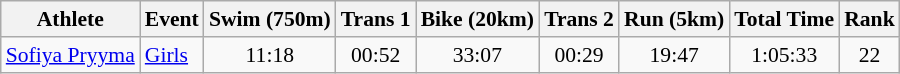<table class="wikitable" style="font-size:90%;">
<tr>
<th>Athlete</th>
<th>Event</th>
<th>Swim (750m)</th>
<th>Trans 1</th>
<th>Bike (20km)</th>
<th>Trans 2</th>
<th>Run (5km)</th>
<th>Total Time</th>
<th>Rank</th>
</tr>
<tr align=center>
<td align=left><a href='#'>Sofiya Pryyma</a></td>
<td align=left><a href='#'>Girls</a></td>
<td>11:18</td>
<td>00:52</td>
<td>33:07</td>
<td>00:29</td>
<td>19:47</td>
<td>1:05:33</td>
<td>22</td>
</tr>
</table>
